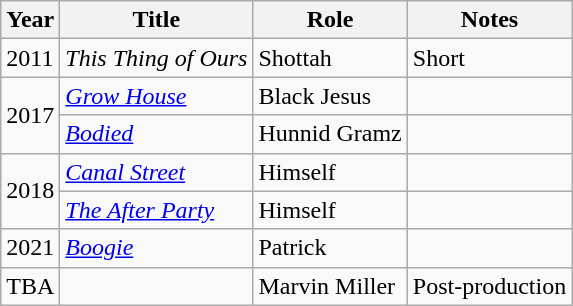<table class="wikitable plainrowheaders sortable" style="margin-right: 0;">
<tr>
<th>Year</th>
<th>Title</th>
<th>Role</th>
<th>Notes</th>
</tr>
<tr>
<td>2011</td>
<td><em>This Thing of Ours</em></td>
<td>Shottah</td>
<td>Short</td>
</tr>
<tr>
<td rowspan=2>2017</td>
<td><em><a href='#'>Grow House</a></em></td>
<td>Black Jesus</td>
<td></td>
</tr>
<tr>
<td><em><a href='#'>Bodied</a></em></td>
<td>Hunnid Gramz</td>
<td></td>
</tr>
<tr>
<td rowspan=2>2018</td>
<td><em><a href='#'>Canal Street</a></em></td>
<td>Himself</td>
<td></td>
</tr>
<tr>
<td><em><a href='#'>The After Party</a></em></td>
<td>Himself</td>
<td></td>
</tr>
<tr>
<td>2021</td>
<td><em><a href='#'>Boogie</a></em></td>
<td>Patrick</td>
<td></td>
</tr>
<tr>
<td>TBA</td>
<td></td>
<td>Marvin Miller</td>
<td>Post-production</td>
</tr>
</table>
